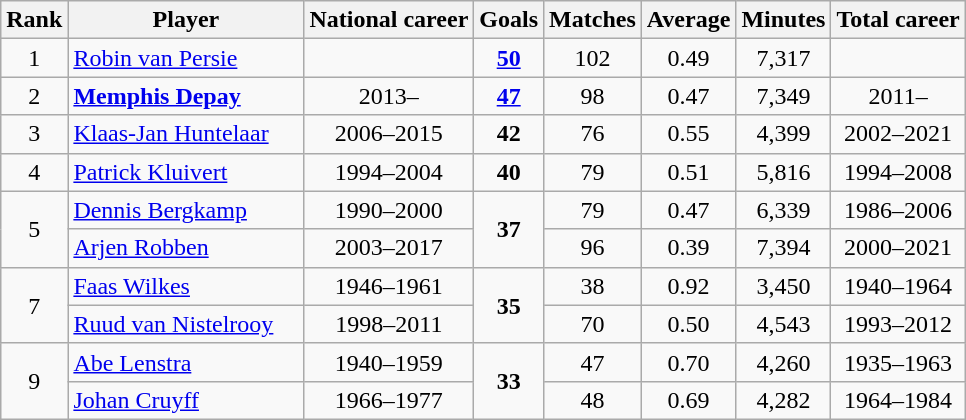<table class="wikitable sortable" style="text-align:center;">
<tr>
<th>Rank</th>
<th style="width:150px;">Player</th>
<th>National career</th>
<th>Goals</th>
<th>Matches</th>
<th>Average</th>
<th>Minutes</th>
<th>Total career</th>
</tr>
<tr>
<td>1</td>
<td align=left><a href='#'>Robin van Persie</a></td>
<td></td>
<td><strong><a href='#'>50</a></strong></td>
<td>102</td>
<td>0.49</td>
<td>7,317</td>
<td></td>
</tr>
<tr>
<td>2</td>
<td align=left><strong><a href='#'>Memphis Depay</a></strong></td>
<td>2013–</td>
<td><strong><a href='#'>47</a></strong></td>
<td>98</td>
<td>0.47</td>
<td>7,349</td>
<td>2011–</td>
</tr>
<tr>
<td>3</td>
<td align=left><a href='#'>Klaas-Jan Huntelaar</a></td>
<td>2006–2015</td>
<td><strong>42</strong></td>
<td>76</td>
<td>0.55</td>
<td>4,399</td>
<td>2002–2021</td>
</tr>
<tr>
<td>4</td>
<td align=left><a href='#'>Patrick Kluivert</a></td>
<td>1994–2004</td>
<td><strong>40</strong></td>
<td>79</td>
<td>0.51</td>
<td>5,816</td>
<td>1994–2008</td>
</tr>
<tr>
<td rowspan="2">5</td>
<td align=left><a href='#'>Dennis Bergkamp</a></td>
<td>1990–2000</td>
<td rowspan="2"><strong>37</strong></td>
<td>79</td>
<td>0.47</td>
<td>6,339</td>
<td>1986–2006</td>
</tr>
<tr>
<td align=left><a href='#'>Arjen Robben</a></td>
<td>2003–2017</td>
<td>96</td>
<td>0.39</td>
<td>7,394</td>
<td>2000–2021</td>
</tr>
<tr>
<td rowspan="2">7</td>
<td align=left><a href='#'>Faas Wilkes</a></td>
<td>1946–1961</td>
<td rowspan="2"><strong>35</strong></td>
<td>38</td>
<td>0.92</td>
<td>3,450</td>
<td>1940–1964</td>
</tr>
<tr>
<td align=left><a href='#'>Ruud van Nistelrooy</a></td>
<td>1998–2011</td>
<td>70</td>
<td>0.50</td>
<td>4,543</td>
<td>1993–2012</td>
</tr>
<tr>
<td rowspan="3">9</td>
<td align=left><a href='#'>Abe Lenstra</a></td>
<td>1940–1959</td>
<td rowspan="2"><strong>33</strong></td>
<td>47</td>
<td>0.70</td>
<td>4,260</td>
<td>1935–1963</td>
</tr>
<tr>
<td align=left><a href='#'>Johan Cruyff</a></td>
<td>1966–1977</td>
<td>48</td>
<td>0.69</td>
<td>4,282</td>
<td>1964–1984</td>
</tr>
</table>
